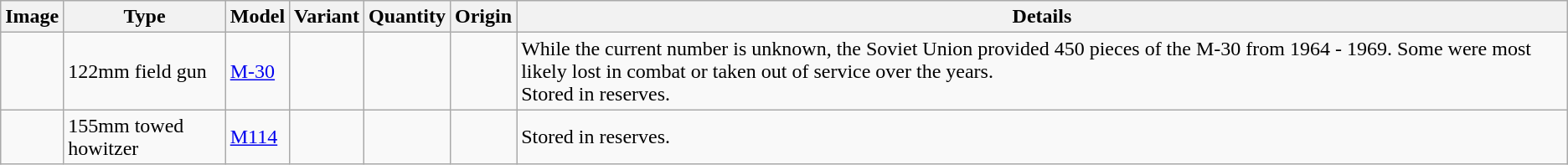<table class="wikitable">
<tr>
<th>Image</th>
<th>Type</th>
<th>Model</th>
<th>Variant</th>
<th>Quantity</th>
<th>Origin</th>
<th>Details</th>
</tr>
<tr>
<td></td>
<td>122mm field gun</td>
<td><a href='#'>M-30</a></td>
<td></td>
<td></td>
<td></td>
<td>While the current number is unknown, the Soviet Union provided 450 pieces of the M-30 from 1964 - 1969. Some were most likely lost in combat or taken out of service over the years.<br>Stored in reserves.</td>
</tr>
<tr>
<td></td>
<td>155mm towed howitzer</td>
<td><a href='#'>M114</a></td>
<td></td>
<td></td>
<td></td>
<td>Stored in reserves.</td>
</tr>
</table>
